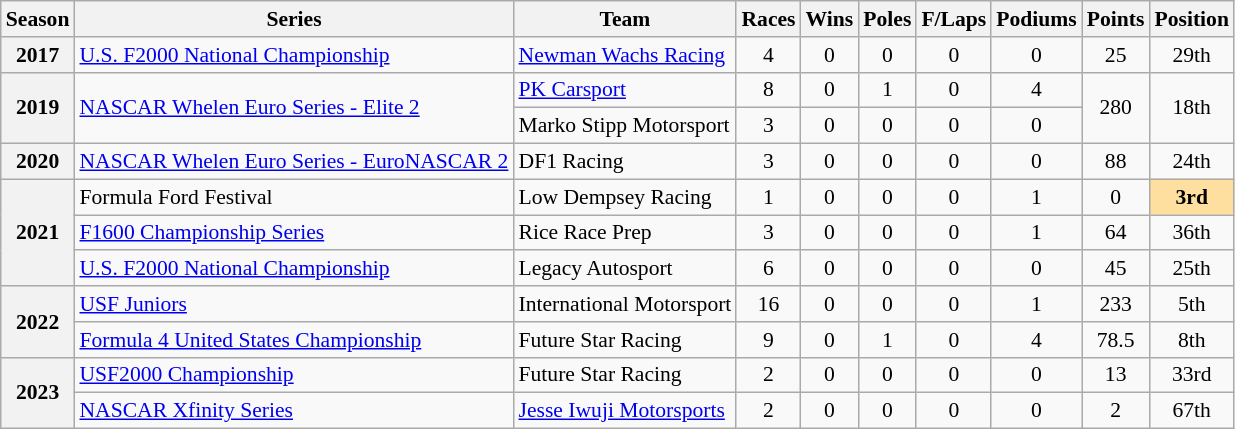<table class="wikitable" style="font-size: 90%; text-align:center">
<tr>
<th>Season</th>
<th>Series</th>
<th>Team</th>
<th>Races</th>
<th>Wins</th>
<th><strong>Poles</strong></th>
<th>F/Laps</th>
<th>Podiums</th>
<th>Points</th>
<th>Position</th>
</tr>
<tr>
<th>2017</th>
<td align="left"><a href='#'>U.S. F2000 National Championship</a></td>
<td align="left"><a href='#'>Newman Wachs Racing</a></td>
<td>4</td>
<td>0</td>
<td>0</td>
<td>0</td>
<td>0</td>
<td>25</td>
<td>29th</td>
</tr>
<tr>
<th rowspan="2">2019</th>
<td rowspan="2" align="left"><a href='#'>NASCAR Whelen Euro Series - Elite 2</a></td>
<td align="left"><a href='#'>PK Carsport</a></td>
<td>8</td>
<td>0</td>
<td>1</td>
<td>0</td>
<td>4</td>
<td rowspan="2">280</td>
<td rowspan="2">18th</td>
</tr>
<tr>
<td align=left>Marko Stipp Motorsport</td>
<td>3</td>
<td>0</td>
<td>0</td>
<td>0</td>
<td>0</td>
</tr>
<tr>
<th>2020</th>
<td align="left"><a href='#'>NASCAR Whelen Euro Series - EuroNASCAR 2</a></td>
<td align="left">DF1 Racing</td>
<td>3</td>
<td>0</td>
<td>0</td>
<td>0</td>
<td>0</td>
<td>88</td>
<td>24th</td>
</tr>
<tr>
<th rowspan="3">2021</th>
<td align="left">Formula Ford Festival</td>
<td rowspan="1" align="left">Low Dempsey Racing</td>
<td>1</td>
<td>0</td>
<td>0</td>
<td>0</td>
<td>1</td>
<td>0</td>
<td style="background:#FFDF9F;"><strong>3rd</strong></td>
</tr>
<tr>
<td align="left"><a href='#'>F1600 Championship Series</a></td>
<td align="left">Rice Race Prep</td>
<td>3</td>
<td>0</td>
<td>0</td>
<td>0</td>
<td>1</td>
<td>64</td>
<td>36th</td>
</tr>
<tr>
<td align="left"><a href='#'>U.S. F2000 National Championship</a></td>
<td align="left">Legacy Autosport</td>
<td>6</td>
<td>0</td>
<td>0</td>
<td>0</td>
<td>0</td>
<td>45</td>
<td>25th</td>
</tr>
<tr>
<th rowspan="2">2022</th>
<td align="left"><a href='#'>USF Juniors</a></td>
<td align="left">International Motorsport</td>
<td>16</td>
<td>0</td>
<td>0</td>
<td>0</td>
<td>1</td>
<td>233</td>
<td>5th</td>
</tr>
<tr>
<td align=left><a href='#'>Formula 4 United States Championship</a></td>
<td align=left>Future Star Racing</td>
<td>9</td>
<td>0</td>
<td>1</td>
<td>0</td>
<td>4</td>
<td>78.5</td>
<td>8th</td>
</tr>
<tr>
<th rowspan="2">2023</th>
<td align=left><a href='#'>USF2000 Championship</a></td>
<td align=left>Future Star Racing</td>
<td>2</td>
<td>0</td>
<td>0</td>
<td>0</td>
<td>0</td>
<td>13</td>
<td>33rd</td>
</tr>
<tr>
<td align=left><a href='#'>NASCAR Xfinity Series</a></td>
<td align=left><a href='#'>Jesse Iwuji Motorsports</a></td>
<td>2</td>
<td>0</td>
<td>0</td>
<td>0</td>
<td>0</td>
<td>2</td>
<td>67th</td>
</tr>
</table>
